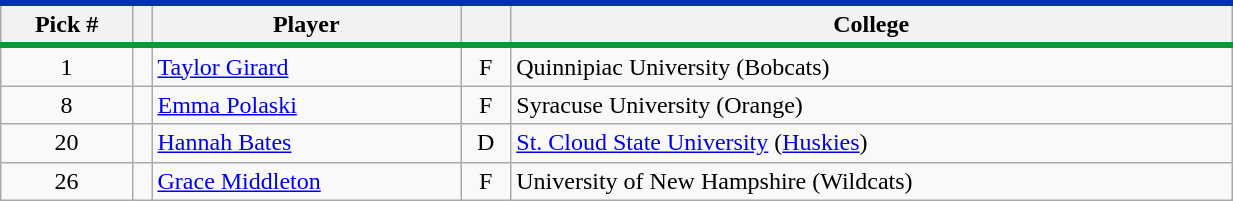<table class="wikitable" width="65%;" style="text-align: center;">
<tr style="border-top:#0034A7 4px solid; border-bottom:#009C34 4px solid;">
<th>Pick #</th>
<th></th>
<th>Player</th>
<th></th>
<th>College</th>
</tr>
<tr>
<td>1</td>
<td></td>
<td align="left"><a href='#'>Taylor Girard</a></td>
<td>F</td>
<td align="left">Quinnipiac University (Bobcats)</td>
</tr>
<tr>
<td>8</td>
<td></td>
<td align="left"><a href='#'>Emma Polaski</a></td>
<td>F</td>
<td align="left">Syracuse University (Orange)</td>
</tr>
<tr>
<td>20</td>
<td></td>
<td align="left"><a href='#'>Hannah Bates</a></td>
<td>D</td>
<td align="left"><a href='#'>St. Cloud State University</a> (<a href='#'>Huskies</a>)</td>
</tr>
<tr>
<td>26</td>
<td></td>
<td align="left"><a href='#'>Grace Middleton</a></td>
<td>F</td>
<td align="left">University of New Hampshire (Wildcats)</td>
</tr>
</table>
